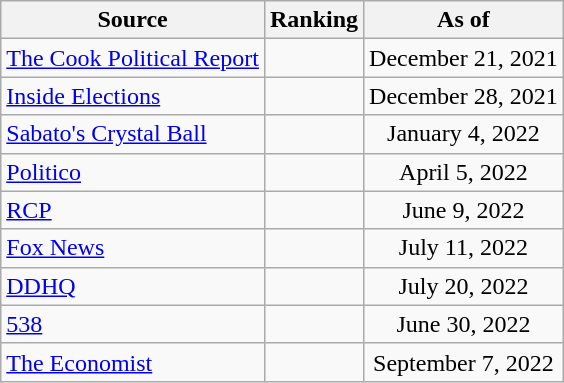<table class="wikitable" style="text-align:center">
<tr>
<th>Source</th>
<th>Ranking</th>
<th>As of</th>
</tr>
<tr>
<td align=left><a href='#'>The Cook Political Report</a></td>
<td></td>
<td>December 21, 2021</td>
</tr>
<tr>
<td align=left><a href='#'>Inside Elections</a></td>
<td></td>
<td>December 28, 2021</td>
</tr>
<tr>
<td align=left><a href='#'>Sabato's Crystal Ball</a></td>
<td></td>
<td>January 4, 2022</td>
</tr>
<tr>
<td align=left><a href='#'>Politico</a></td>
<td></td>
<td>April 5, 2022</td>
</tr>
<tr>
<td align="left"><a href='#'>RCP</a></td>
<td></td>
<td>June 9, 2022</td>
</tr>
<tr>
<td align=left><a href='#'>Fox News</a></td>
<td></td>
<td>July 11, 2022</td>
</tr>
<tr>
<td align="left"><a href='#'>DDHQ</a></td>
<td></td>
<td>July 20, 2022</td>
</tr>
<tr>
<td align="left"><a href='#'>538</a></td>
<td></td>
<td>June 30, 2022</td>
</tr>
<tr>
<td align="left"><a href='#'>The Economist</a></td>
<td></td>
<td>September 7, 2022</td>
</tr>
</table>
